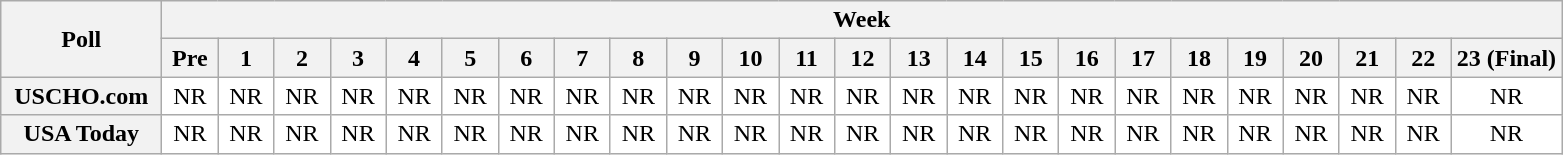<table class="wikitable" style="white-space:nowrap;">
<tr>
<th scope="col" width="100" rowspan="2">Poll</th>
<th colspan="25">Week</th>
</tr>
<tr>
<th scope="col" width="30">Pre</th>
<th scope="col" width="30">1</th>
<th scope="col" width="30">2</th>
<th scope="col" width="30">3</th>
<th scope="col" width="30">4</th>
<th scope="col" width="30">5</th>
<th scope="col" width="30">6</th>
<th scope="col" width="30">7</th>
<th scope="col" width="30">8</th>
<th scope="col" width="30">9</th>
<th scope="col" width="30">10</th>
<th scope="col" width="30">11</th>
<th scope="col" width="30">12</th>
<th scope="col" width="30">13</th>
<th scope="col" width="30">14</th>
<th scope="col" width="30">15</th>
<th scope="col" width="30">16</th>
<th scope="col" width="30">17</th>
<th scope="col" width="30">18</th>
<th scope="col" width="30">19</th>
<th scope="col" width="30">20</th>
<th scope="col" width="30">21</th>
<th scope="col" width="30">22</th>
<th scope="col" width="30">23 (Final)</th>
</tr>
<tr style="text-align:center;">
<th>USCHO.com</th>
<td bgcolor=FFFFFF>NR</td>
<td bgcolor=FFFFFF>NR</td>
<td bgcolor=FFFFFF>NR</td>
<td bgcolor=FFFFFF>NR</td>
<td bgcolor=FFFFFF>NR</td>
<td bgcolor=FFFFFF>NR</td>
<td bgcolor=FFFFFF>NR</td>
<td bgcolor=FFFFFF>NR</td>
<td bgcolor=FFFFFF>NR</td>
<td bgcolor=FFFFFF>NR</td>
<td bgcolor=FFFFFF>NR</td>
<td bgcolor=FFFFFF>NR</td>
<td bgcolor=FFFFFF>NR</td>
<td bgcolor=FFFFFF>NR</td>
<td bgcolor=FFFFFF>NR</td>
<td bgcolor=FFFFFF>NR</td>
<td bgcolor=FFFFFF>NR</td>
<td bgcolor=FFFFFF>NR</td>
<td bgcolor=FFFFFF>NR</td>
<td bgcolor=FFFFFF>NR</td>
<td bgcolor=FFFFFF>NR</td>
<td bgcolor=FFFFFF>NR</td>
<td bgcolor=FFFFFF>NR</td>
<td bgcolor=FFFFFF>NR</td>
</tr>
<tr style="text-align:center;">
<th>USA Today</th>
<td bgcolor=FFFFFF>NR</td>
<td bgcolor=FFFFFF>NR</td>
<td bgcolor=FFFFFF>NR</td>
<td bgcolor=FFFFFF>NR</td>
<td bgcolor=FFFFFF>NR</td>
<td bgcolor=FFFFFF>NR</td>
<td bgcolor=FFFFFF>NR</td>
<td bgcolor=FFFFFF>NR</td>
<td bgcolor=FFFFFF>NR</td>
<td bgcolor=FFFFFF>NR</td>
<td bgcolor=FFFFFF>NR</td>
<td bgcolor=FFFFFF>NR</td>
<td bgcolor=FFFFFF>NR</td>
<td bgcolor=FFFFFF>NR</td>
<td bgcolor=FFFFFF>NR</td>
<td bgcolor=FFFFFF>NR</td>
<td bgcolor=FFFFFF>NR</td>
<td bgcolor=FFFFFF>NR</td>
<td bgcolor=FFFFFF>NR</td>
<td bgcolor=FFFFFF>NR</td>
<td bgcolor=FFFFFF>NR</td>
<td bgcolor=FFFFFF>NR</td>
<td bgcolor=FFFFFF>NR</td>
<td bgcolor=FFFFFF>NR</td>
</tr>
</table>
